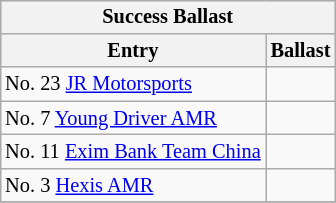<table class="wikitable" style="font-size: 85%; float:right; margin-left:1em; margin-right:0">
<tr>
<th colspan=2>Success Ballast</th>
</tr>
<tr>
<th>Entry</th>
<th>Ballast</th>
</tr>
<tr>
<td>No. 23 <a href='#'>JR Motorsports</a></td>
<td></td>
</tr>
<tr>
<td>No. 7 <a href='#'>Young Driver AMR</a></td>
<td></td>
</tr>
<tr>
<td>No. 11 <a href='#'>Exim Bank Team China</a></td>
<td></td>
</tr>
<tr>
<td>No. 3 <a href='#'>Hexis AMR</a></td>
<td></td>
</tr>
<tr>
</tr>
</table>
